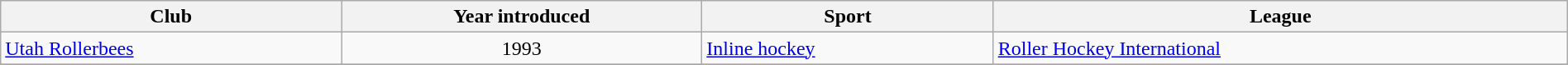<table class="wikitable sortable" style="width:100%;">
<tr>
<th>Club</th>
<th>Year introduced</th>
<th>Sport</th>
<th>League</th>
</tr>
<tr>
<td><a href='#'>Utah Rollerbees</a></td>
<td align=center>1993</td>
<td><a href='#'>Inline hockey</a></td>
<td><a href='#'>Roller Hockey International</a></td>
</tr>
<tr>
</tr>
</table>
